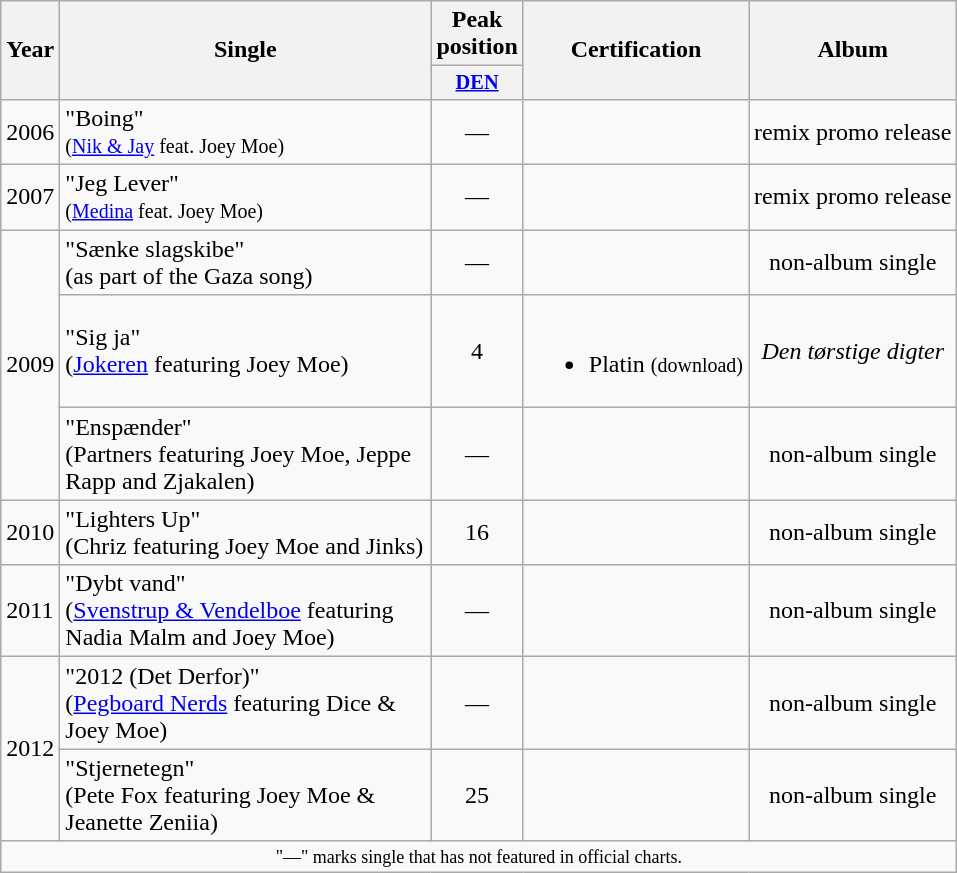<table class="wikitable plainrowheaders" style="text-align:left;" border="1">
<tr>
<th scope="col" rowspan="2">Year</th>
<th scope="col" rowspan="2" style="width:15em;">Single</th>
<th scope="col" colspan="1">Peak<br>position</th>
<th scope="col" rowspan="2">Certification</th>
<th scope="col" rowspan="2">Album</th>
</tr>
<tr>
<th scope="col" style="width:3em;font-size:85%;"><a href='#'>DEN</a><br></th>
</tr>
<tr>
<td>2006</td>
<td>"Boing" <br><small>(<a href='#'>Nik & Jay</a> feat. Joey Moe)</small></td>
<td style="text-align:center;">—</td>
<td></td>
<td style="text-align:center;">remix promo release</td>
</tr>
<tr>
<td>2007</td>
<td>"Jeg Lever" <br><small>(<a href='#'>Medina</a> feat. Joey Moe)</small></td>
<td style="text-align:center;">—</td>
<td></td>
<td style="text-align:center;">remix promo release</td>
</tr>
<tr>
<td rowspan="3">2009</td>
<td>"Sænke slagskibe"<br><span>(as part of the Gaza song)</span></td>
<td style="text-align:center;">—</td>
<td></td>
<td style="text-align:center;">non-album single</td>
</tr>
<tr>
<td>"Sig ja"<br><span>(<a href='#'>Jokeren</a> featuring Joey Moe)</span></td>
<td style="text-align:center;">4</td>
<td><br><ul><li>Platin <small>(download)</small></li></ul></td>
<td style="text-align:center;"><em>Den tørstige digter</em></td>
</tr>
<tr>
<td>"Enspænder"<br><span>(Partners featuring Joey Moe, Jeppe Rapp and Zjakalen)</span></td>
<td style="text-align:center;">—</td>
<td></td>
<td style="text-align:center;">non-album single</td>
</tr>
<tr>
<td>2010</td>
<td>"Lighters Up"<br><span>(Chriz featuring Joey Moe and Jinks)</span></td>
<td style="text-align:center;">16</td>
<td></td>
<td style="text-align:center;">non-album single</td>
</tr>
<tr>
<td>2011</td>
<td>"Dybt vand"<br><span>(<a href='#'>Svenstrup & Vendelboe</a> featuring Nadia Malm and Joey Moe)</span></td>
<td style="text-align:center;">—</td>
<td></td>
<td style="text-align:center;">non-album single</td>
</tr>
<tr>
<td rowspan="2">2012</td>
<td>"2012 (Det Derfor)"<br><span>(<a href='#'>Pegboard Nerds</a> featuring Dice & Joey Moe)</span></td>
<td style="text-align:center;">—</td>
<td></td>
<td style="text-align:center;">non-album single</td>
</tr>
<tr>
<td>"Stjernetegn"<br><span>(Pete Fox featuring Joey Moe & Jeanette Zeniia)</span></td>
<td style="text-align:center;">25</td>
<td></td>
<td style="text-align:center;">non-album single</td>
</tr>
<tr>
<td colspan="5" style="font-size:9pt;text-align:center;">"—" marks single that has not featured in official charts.</td>
</tr>
</table>
